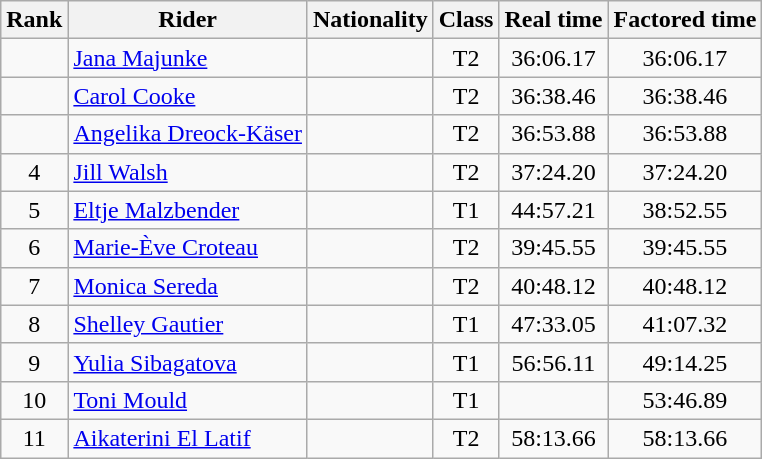<table class="wikitable sortable" style="text-align:center;">
<tr>
<th>Rank</th>
<th>Rider</th>
<th>Nationality</th>
<th>Class</th>
<th>Real time</th>
<th>Factored time</th>
</tr>
<tr>
<td></td>
<td align=left><a href='#'>Jana Majunke</a></td>
<td align=left></td>
<td>T2</td>
<td>36:06.17</td>
<td>36:06.17</td>
</tr>
<tr>
<td></td>
<td align=left><a href='#'>Carol Cooke</a></td>
<td align=left></td>
<td>T2</td>
<td>36:38.46</td>
<td>36:38.46</td>
</tr>
<tr>
<td></td>
<td align=left><a href='#'>Angelika Dreock-Käser</a></td>
<td align=left></td>
<td>T2</td>
<td>36:53.88</td>
<td>36:53.88</td>
</tr>
<tr>
<td>4</td>
<td align=left><a href='#'>Jill Walsh</a></td>
<td align=left></td>
<td>T2</td>
<td>37:24.20</td>
<td>37:24.20</td>
</tr>
<tr>
<td>5</td>
<td align=left><a href='#'>Eltje Malzbender</a></td>
<td align=left></td>
<td>T1</td>
<td>44:57.21</td>
<td>38:52.55</td>
</tr>
<tr>
<td>6</td>
<td align=left><a href='#'>Marie-Ève Croteau</a></td>
<td align=left></td>
<td>T2</td>
<td>39:45.55</td>
<td>39:45.55</td>
</tr>
<tr>
<td>7</td>
<td align=left><a href='#'>Monica Sereda</a></td>
<td align=left></td>
<td>T2</td>
<td>40:48.12</td>
<td>40:48.12</td>
</tr>
<tr>
<td>8</td>
<td align=left><a href='#'>Shelley Gautier</a></td>
<td align=left></td>
<td>T1</td>
<td>47:33.05</td>
<td>41:07.32</td>
</tr>
<tr>
<td>9</td>
<td align=left><a href='#'>Yulia Sibagatova</a></td>
<td align=left></td>
<td>T1</td>
<td>56:56.11</td>
<td>49:14.25</td>
</tr>
<tr>
<td>10</td>
<td align=left><a href='#'>Toni Mould</a></td>
<td align=left></td>
<td>T1</td>
<td></td>
<td>53:46.89</td>
</tr>
<tr>
<td>11</td>
<td align=left><a href='#'>Aikaterini El Latif</a></td>
<td align=left></td>
<td>T2</td>
<td>58:13.66</td>
<td>58:13.66</td>
</tr>
</table>
